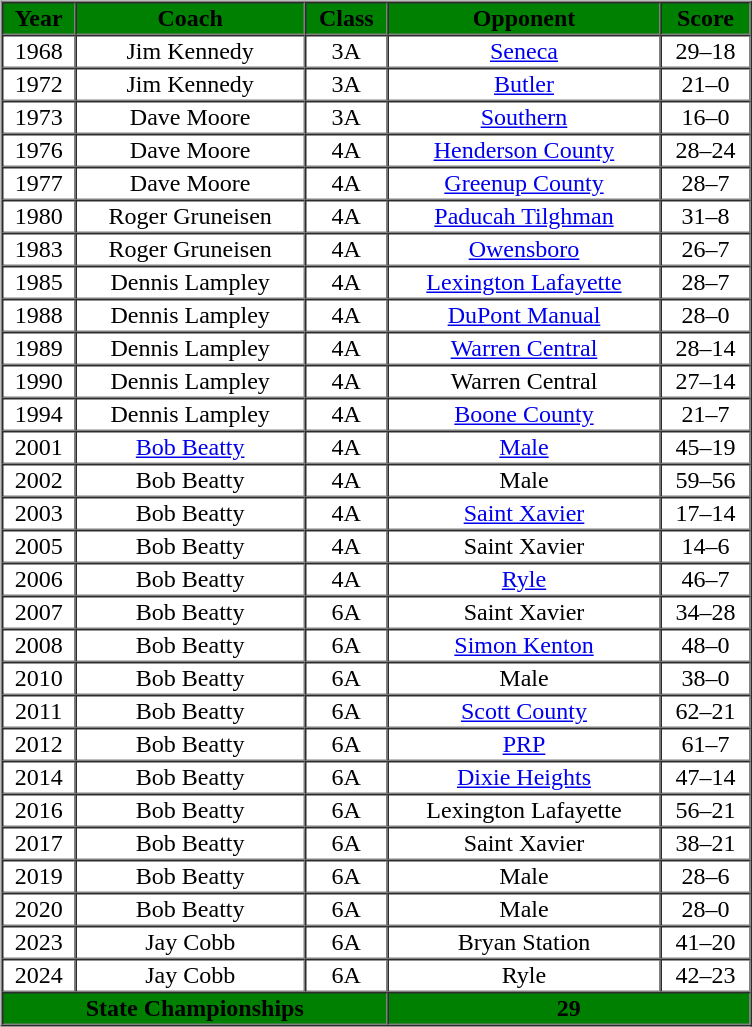<table border="0" style="width:50%;">
<tr>
<td valign="top"><br><table cellpadding="1" border="1" cellspacing="0" style="width:80%;">
<tr>
<th bgcolor=green><span>Year</span></th>
<th bgcolor=green><span>Coach</span></th>
<th bgcolor=green><span>Class</span></th>
<th bgcolor=green><span>Opponent</span></th>
<th bgcolor=green><span>Score</span></th>
</tr>
<tr style="text-align:center;">
<td>1968</td>
<td>Jim Kennedy</td>
<td>3A</td>
<td><a href='#'>Seneca</a></td>
<td>29–18</td>
</tr>
<tr style="text-align:center;">
<td>1972</td>
<td>Jim Kennedy</td>
<td>3A</td>
<td><a href='#'>Butler</a></td>
<td>21–0</td>
</tr>
<tr style="text-align:center;">
<td>1973</td>
<td>Dave Moore</td>
<td>3A</td>
<td><a href='#'>Southern</a></td>
<td>16–0</td>
</tr>
<tr style="text-align:center;">
<td>1976</td>
<td>Dave Moore</td>
<td>4A</td>
<td><a href='#'>Henderson County</a></td>
<td>28–24</td>
</tr>
<tr style="text-align:center;">
<td>1977</td>
<td>Dave Moore</td>
<td>4A</td>
<td><a href='#'>Greenup County</a></td>
<td>28–7</td>
</tr>
<tr style="text-align:center;">
<td>1980</td>
<td>Roger Gruneisen</td>
<td>4A</td>
<td><a href='#'>Paducah Tilghman</a></td>
<td>31–8</td>
</tr>
<tr style="text-align:center;">
<td>1983</td>
<td>Roger Gruneisen</td>
<td>4A</td>
<td><a href='#'>Owensboro</a></td>
<td>26–7</td>
</tr>
<tr style="text-align:center;">
<td>1985</td>
<td>Dennis Lampley</td>
<td>4A</td>
<td><a href='#'>Lexington Lafayette</a></td>
<td>28–7</td>
</tr>
<tr style="text-align:center;">
<td>1988</td>
<td>Dennis Lampley</td>
<td>4A</td>
<td><a href='#'>DuPont Manual</a></td>
<td>28–0</td>
</tr>
<tr style="text-align:center;">
<td>1989</td>
<td>Dennis Lampley</td>
<td>4A</td>
<td><a href='#'>Warren Central</a></td>
<td>28–14</td>
</tr>
<tr style="text-align:center;">
<td>1990</td>
<td>Dennis Lampley</td>
<td>4A</td>
<td>Warren Central</td>
<td>27–14</td>
</tr>
<tr style="text-align:center;">
<td>1994</td>
<td>Dennis Lampley</td>
<td>4A</td>
<td><a href='#'>Boone County</a></td>
<td>21–7</td>
</tr>
<tr style="text-align:center;">
<td>2001</td>
<td><a href='#'>Bob Beatty</a></td>
<td>4A</td>
<td><a href='#'>Male</a></td>
<td>45–19</td>
</tr>
<tr style="text-align:center;">
<td>2002</td>
<td>Bob Beatty</td>
<td>4A</td>
<td>Male</td>
<td>59–56</td>
</tr>
<tr style="text-align:center;">
<td>2003</td>
<td>Bob Beatty</td>
<td>4A</td>
<td><a href='#'>Saint Xavier</a></td>
<td>17–14</td>
</tr>
<tr style="text-align:center;">
<td>2005</td>
<td>Bob Beatty</td>
<td>4A</td>
<td>Saint Xavier</td>
<td>14–6</td>
</tr>
<tr style="text-align:center;">
<td>2006</td>
<td>Bob Beatty</td>
<td>4A</td>
<td><a href='#'>Ryle</a></td>
<td>46–7</td>
</tr>
<tr style="text-align:center;">
<td>2007</td>
<td>Bob Beatty</td>
<td>6A</td>
<td>Saint Xavier</td>
<td>34–28</td>
</tr>
<tr style="text-align:center;">
<td>2008</td>
<td>Bob Beatty</td>
<td>6A</td>
<td><a href='#'>Simon Kenton</a></td>
<td>48–0</td>
</tr>
<tr style="text-align:center;">
<td>2010</td>
<td>Bob Beatty</td>
<td>6A</td>
<td>Male</td>
<td>38–0</td>
</tr>
<tr style="text-align:center;">
<td>2011</td>
<td>Bob Beatty</td>
<td>6A</td>
<td><a href='#'>Scott County</a></td>
<td>62–21</td>
</tr>
<tr style="text-align:center;">
<td>2012</td>
<td>Bob Beatty</td>
<td>6A</td>
<td><a href='#'>PRP</a></td>
<td>61–7</td>
</tr>
<tr style="text-align:center;">
<td>2014</td>
<td>Bob Beatty</td>
<td>6A</td>
<td><a href='#'>Dixie Heights</a></td>
<td>47–14</td>
</tr>
<tr style="text-align:center;">
<td>2016</td>
<td>Bob Beatty</td>
<td>6A</td>
<td>Lexington Lafayette</td>
<td>56–21</td>
</tr>
<tr style="text-align:center;">
<td>2017</td>
<td>Bob Beatty</td>
<td>6A</td>
<td>Saint Xavier</td>
<td>38–21</td>
</tr>
<tr style="text-align:center;">
<td>2019</td>
<td>Bob Beatty</td>
<td>6A</td>
<td>Male</td>
<td>28–6</td>
</tr>
<tr style="text-align:center;">
<td>2020</td>
<td>Bob Beatty</td>
<td>6A</td>
<td>Male</td>
<td>28–0</td>
</tr>
<tr style="text-align:center;">
<td>2023</td>
<td>Jay Cobb</td>
<td>6A</td>
<td>Bryan Station</td>
<td>41–20</td>
</tr>
<tr style="text-align:center;">
<td>2024</td>
<td>Jay Cobb</td>
<td>6A</td>
<td>Ryle</td>
<td>42–23</td>
</tr>
<tr style="text-align:center;">
</tr>
<tr style="text-align:center; background:green;">
<td colspan="3"><span><strong>State Championships</strong></span></td>
<td colspan="2"><span><strong>29</strong></span></td>
</tr>
</table>
</td>
</tr>
</table>
